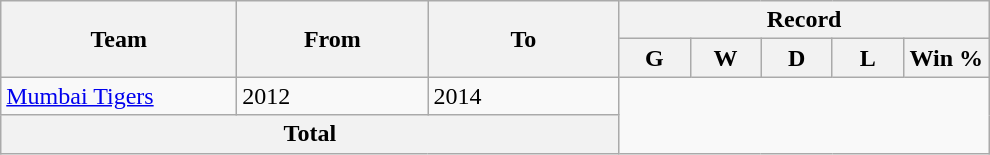<table class="wikitable" style="text-align: center">
<tr>
<th rowspan=2! width=150>Team</th>
<th rowspan=2! width=120>From</th>
<th rowspan=2! width=120>To</th>
<th colspan=7>Record</th>
</tr>
<tr>
<th width=40>G</th>
<th width=40>W</th>
<th width=40>D</th>
<th width=40>L</th>
<th width=50>Win %</th>
</tr>
<tr>
<td align=left><a href='#'>Mumbai Tigers</a></td>
<td align=left>2012</td>
<td align=left>2014<br></td>
</tr>
<tr>
<th colspan="3">Total<br></th>
</tr>
</table>
